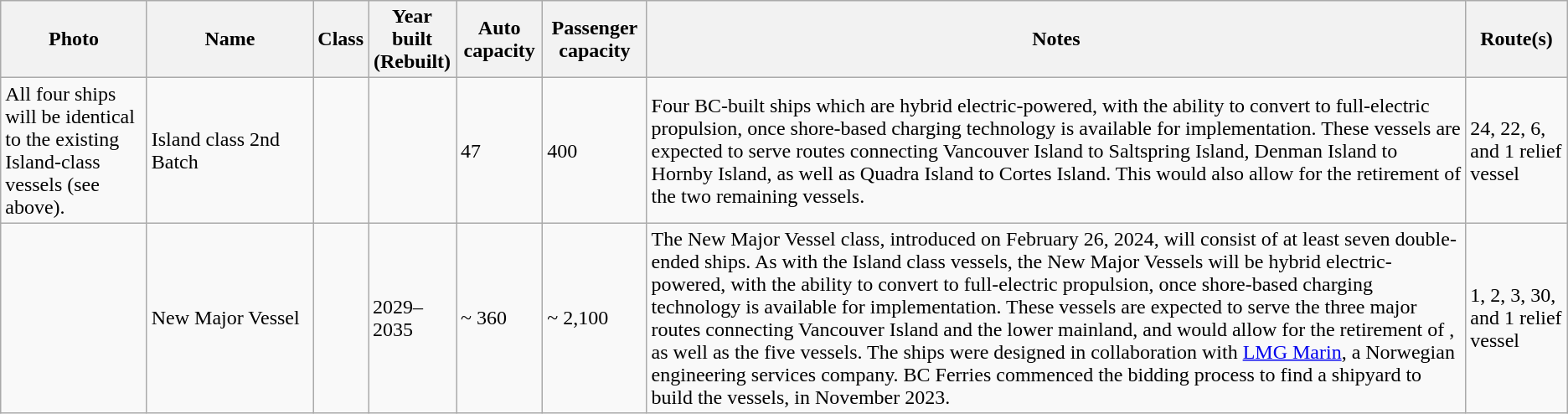<table class="wikitable sortable" style="font-size:100%">
<tr>
<th>Photo</th>
<th style="width:125px">Name</th>
<th>Class</th>
<th>Year built<br>(Rebuilt)</th>
<th>Auto capacity</th>
<th>Passenger capacity</th>
<th>Notes</th>
<th>Route(s)</th>
</tr>
<tr>
<td>All four ships will be identical to the existing Island-class vessels (see above).</td>
<td>Island class 2nd Batch</td>
<td></td>
<td></td>
<td>47</td>
<td>400</td>
<td>Four BC-built ships which are hybrid electric-powered, with the ability to convert to full-electric propulsion, once shore-based charging technology is available for implementation.   These vessels are expected to serve routes connecting Vancouver Island to Saltspring Island, Denman Island to Hornby Island, as well as Quadra Island to Cortes Island. This would also allow for the retirement of the two remaining  vessels.</td>
<td>24, 22, 6, and 1 relief vessel</td>
</tr>
<tr>
<td></td>
<td>New Major Vessel</td>
<td></td>
<td>2029–2035</td>
<td>~ 360</td>
<td>~ 2,100</td>
<td>The New Major Vessel class, introduced on February 26, 2024, will consist of at least seven double-ended ships. As with the Island class vessels,  the New Major Vessels will be hybrid electric-powered, with the ability to convert to full-electric propulsion, once shore-based charging technology is available for implementation. These vessels are expected to serve the three major routes connecting Vancouver Island and the lower mainland, and would allow for the retirement of , as well as the five  vessels. The ships were designed in collaboration with <a href='#'>LMG Marin</a>, a Norwegian engineering services company. BC Ferries commenced the bidding process to find a shipyard to build the vessels, in November 2023.</td>
<td>1, 2, 3, 30, and 1 relief vessel</td>
</tr>
</table>
